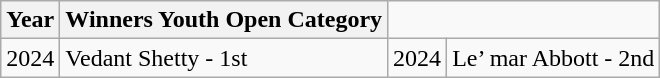<table class="wikitable">
<tr>
<th>Year</th>
<th>Winners Youth Open Category</th>
</tr>
<tr>
<td>2024</td>
<td>Vedant Shetty - 1st</td>
<td>2024</td>
<td>Le’ mar Abbott - 2nd</td>
</tr>
</table>
